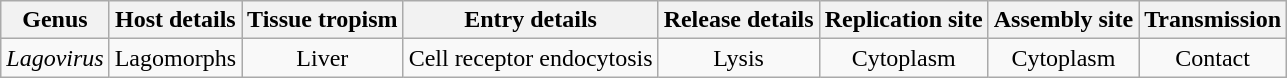<table class="wikitable sortable" style="text-align:center">
<tr>
<th>Genus</th>
<th>Host details</th>
<th>Tissue tropism</th>
<th>Entry details</th>
<th>Release details</th>
<th>Replication site</th>
<th>Assembly site</th>
<th>Transmission</th>
</tr>
<tr>
<td><em>Lagovirus</em></td>
<td>Lagomorphs</td>
<td>Liver</td>
<td>Cell receptor endocytosis</td>
<td>Lysis</td>
<td>Cytoplasm</td>
<td>Cytoplasm</td>
<td>Contact</td>
</tr>
</table>
